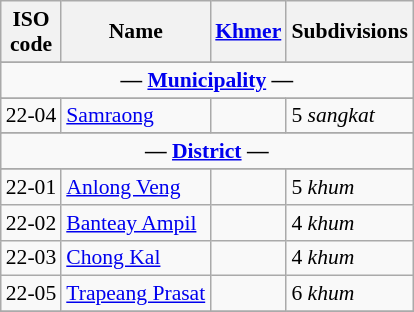<table class="wikitable" style="font-size:90%;">
<tr>
<th>ISO<br>code</th>
<th>Name</th>
<th><a href='#'>Khmer</a></th>
<th>Subdivisions</th>
</tr>
<tr>
</tr>
<tr ---------bgcolor=lightblue>
<td colspan=6 align=center><strong>— <a href='#'>Municipality</a> —</strong></td>
</tr>
<tr --------->
</tr>
<tr>
<td>22-04</td>
<td><a href='#'>Samraong</a></td>
<td></td>
<td>5 <em>sangkat</em></td>
</tr>
<tr>
</tr>
<tr ---------bgcolor=lightblue>
<td colspan=6 align=center><strong>— <a href='#'>District</a> —</strong></td>
</tr>
<tr --------->
</tr>
<tr>
<td>22-01</td>
<td><a href='#'>Anlong Veng</a></td>
<td></td>
<td>5 <em>khum</em></td>
</tr>
<tr>
<td>22-02</td>
<td><a href='#'>Banteay Ampil</a></td>
<td></td>
<td>4 <em>khum</em></td>
</tr>
<tr>
<td>22-03</td>
<td><a href='#'>Chong Kal</a></td>
<td></td>
<td>4 <em>khum</em></td>
</tr>
<tr>
<td>22-05</td>
<td><a href='#'>Trapeang Prasat</a></td>
<td></td>
<td>6 <em>khum</em></td>
</tr>
<tr>
</tr>
</table>
